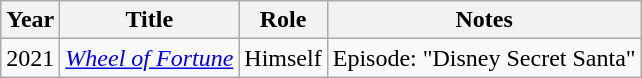<table class="wikitable">
<tr>
<th>Year</th>
<th>Title</th>
<th>Role</th>
<th>Notes</th>
</tr>
<tr>
<td>2021</td>
<td><a href='#'><em>Wheel of Fortune</em></a></td>
<td>Himself</td>
<td>Episode: "Disney Secret Santa"</td>
</tr>
</table>
